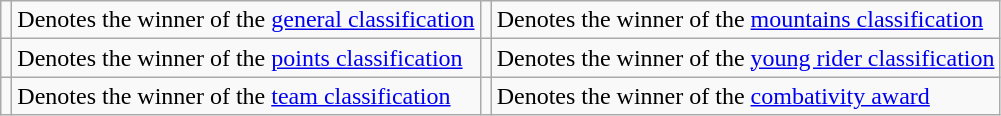<table class="wikitable noresize">
<tr>
<td></td>
<td>Denotes the winner of the <a href='#'>general classification</a></td>
<td></td>
<td>Denotes the winner of the <a href='#'>mountains classification</a></td>
</tr>
<tr>
<td></td>
<td>Denotes the winner of the <a href='#'>points classification</a></td>
<td></td>
<td>Denotes the winner of the <a href='#'>young rider classification</a></td>
</tr>
<tr>
<td></td>
<td>Denotes the winner of the <a href='#'>team classification</a></td>
<td></td>
<td>Denotes the winner of the <a href='#'>combativity award</a></td>
</tr>
</table>
